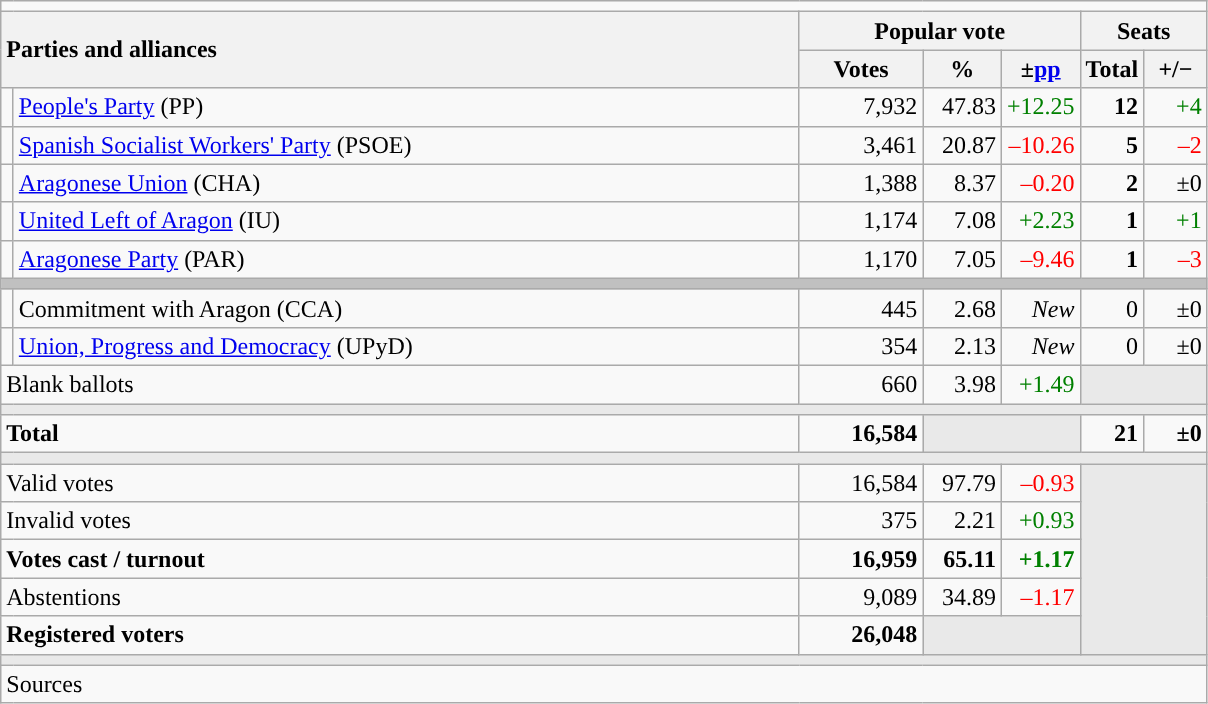<table class="wikitable" style="text-align:right;">
<tr>
<td colspan="7"></td>
</tr>
<tr>
<th style="text-align:left;" rowspan="2" colspan="2" width="525">Parties and alliances</th>
<th colspan="3">Popular vote</th>
<th colspan="2">Seats</th>
</tr>
<tr>
<th width="75">Votes</th>
<th width="45">%</th>
<th width="45">±<a href='#'>pp</a></th>
<th width="35">Total</th>
<th width="35">+/−</th>
</tr>
<tr>
<td width="1" style="color:inherit;background:"></td>
<td align="left"><a href='#'>People's Party</a> (PP)</td>
<td>7,932</td>
<td>47.83</td>
<td style="color:green;">+12.25</td>
<td><strong>12</strong></td>
<td style="color:green;">+4</td>
</tr>
<tr>
<td style="color:inherit;background:"></td>
<td align="left"><a href='#'>Spanish Socialist Workers' Party</a> (PSOE)</td>
<td>3,461</td>
<td>20.87</td>
<td style="color:red;">–10.26</td>
<td><strong>5</strong></td>
<td style="color:red;">–2</td>
</tr>
<tr>
<td style="color:inherit;background:"></td>
<td align="left"><a href='#'>Aragonese Union</a> (CHA)</td>
<td>1,388</td>
<td>8.37</td>
<td style="color:red;">–0.20</td>
<td><strong>2</strong></td>
<td>±0</td>
</tr>
<tr>
<td style="color:inherit;background:"></td>
<td align="left"><a href='#'>United Left of Aragon</a> (IU)</td>
<td>1,174</td>
<td>7.08</td>
<td style="color:green;">+2.23</td>
<td><strong>1</strong></td>
<td style="color:green;">+1</td>
</tr>
<tr>
<td style="color:inherit;background:"></td>
<td align="left"><a href='#'>Aragonese Party</a> (PAR)</td>
<td>1,170</td>
<td>7.05</td>
<td style="color:red;">–9.46</td>
<td><strong>1</strong></td>
<td style="color:red;">–3</td>
</tr>
<tr>
<td colspan="7" bgcolor="#C0C0C0"></td>
</tr>
<tr>
<td style="color:inherit;background:"></td>
<td align="left">Commitment with Aragon (CCA)</td>
<td>445</td>
<td>2.68</td>
<td><em>New</em></td>
<td>0</td>
<td>±0</td>
</tr>
<tr>
<td style="color:inherit;background:"></td>
<td align="left"><a href='#'>Union, Progress and Democracy</a> (UPyD)</td>
<td>354</td>
<td>2.13</td>
<td><em>New</em></td>
<td>0</td>
<td>±0</td>
</tr>
<tr>
<td align="left" colspan="2">Blank ballots</td>
<td>660</td>
<td>3.98</td>
<td style="color:green;">+1.49</td>
<td bgcolor="#E9E9E9" colspan="2"></td>
</tr>
<tr>
<td colspan="7" bgcolor="#E9E9E9"></td>
</tr>
<tr style="font-weight:bold;">
<td align="left" colspan="2">Total</td>
<td>16,584</td>
<td bgcolor="#E9E9E9" colspan="2"></td>
<td>21</td>
<td>±0</td>
</tr>
<tr>
<td colspan="7" bgcolor="#E9E9E9"></td>
</tr>
<tr>
<td align="left" colspan="2">Valid votes</td>
<td>16,584</td>
<td>97.79</td>
<td style="color:red;">–0.93</td>
<td bgcolor="#E9E9E9" colspan="2" rowspan="5"></td>
</tr>
<tr>
<td align="left" colspan="2">Invalid votes</td>
<td>375</td>
<td>2.21</td>
<td style="color:green;">+0.93</td>
</tr>
<tr style="font-weight:bold;">
<td align="left" colspan="2">Votes cast / turnout</td>
<td>16,959</td>
<td>65.11</td>
<td style="color:green;">+1.17</td>
</tr>
<tr>
<td align="left" colspan="2">Abstentions</td>
<td>9,089</td>
<td>34.89</td>
<td style="color:red;">–1.17</td>
</tr>
<tr style="font-weight:bold;">
<td align="left" colspan="2">Registered voters</td>
<td>26,048</td>
<td bgcolor="#E9E9E9" colspan="2"></td>
</tr>
<tr>
<td colspan="7" bgcolor="#E9E9E9"></td>
</tr>
<tr>
<td align="left" colspan="7">Sources</td>
</tr>
</table>
